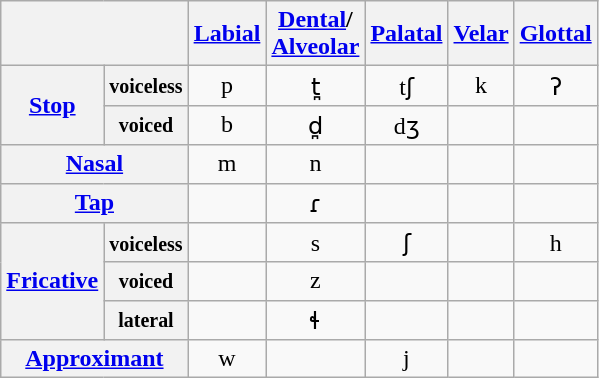<table class="wikitable" style="text-align:center">
<tr>
<th colspan="2"></th>
<th><a href='#'>Labial</a></th>
<th><a href='#'>Dental</a>/<br><a href='#'>Alveolar</a></th>
<th><a href='#'>Palatal</a></th>
<th><a href='#'>Velar</a></th>
<th><a href='#'>Glottal</a></th>
</tr>
<tr>
<th rowspan="2"><a href='#'>Stop</a></th>
<th><small>voiceless</small></th>
<td>p</td>
<td>t̪</td>
<td>tʃ</td>
<td>k</td>
<td>ʔ</td>
</tr>
<tr>
<th><small>voiced</small></th>
<td>b</td>
<td>d̪</td>
<td>dʒ</td>
<td></td>
<td></td>
</tr>
<tr>
<th colspan="2"><a href='#'>Nasal</a></th>
<td>m</td>
<td>n</td>
<td></td>
<td></td>
<td></td>
</tr>
<tr>
<th colspan="2"><a href='#'>Tap</a></th>
<td></td>
<td>ɾ</td>
<td></td>
<td></td>
<td></td>
</tr>
<tr>
<th rowspan="3"><a href='#'>Fricative</a></th>
<th><small>voiceless</small></th>
<td></td>
<td>s</td>
<td>ʃ</td>
<td></td>
<td>h</td>
</tr>
<tr>
<th><small>voiced</small></th>
<td></td>
<td>z</td>
<td></td>
<td></td>
<td></td>
</tr>
<tr>
<th><small>lateral</small></th>
<td></td>
<td>ɬ</td>
<td></td>
<td></td>
<td></td>
</tr>
<tr>
<th colspan="2"><a href='#'>Approximant</a></th>
<td>w</td>
<td></td>
<td>j</td>
<td></td>
<td></td>
</tr>
</table>
